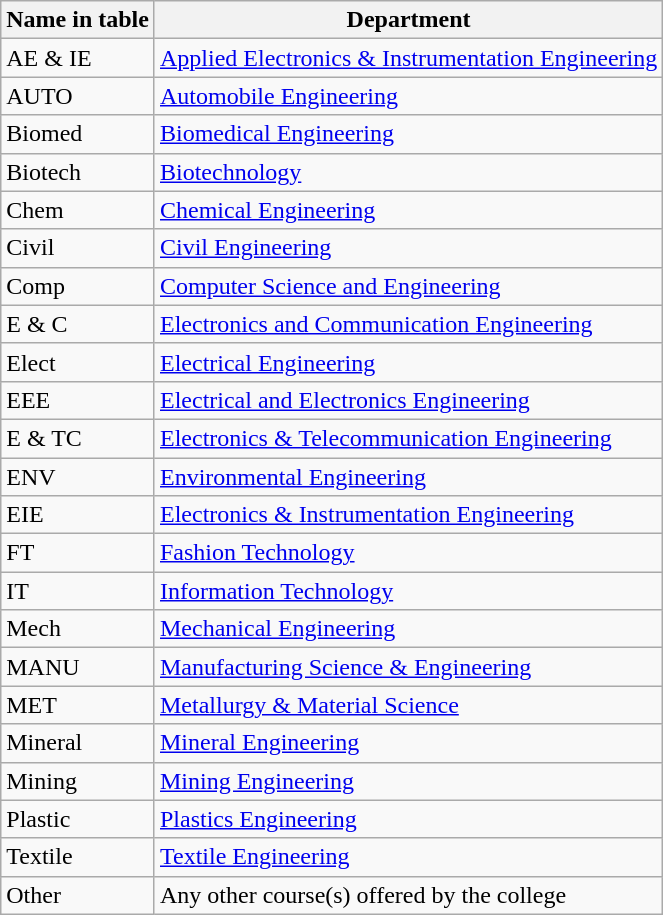<table class="wikitable">
<tr>
<th>Name in table</th>
<th>Department</th>
</tr>
<tr>
<td>AE & IE</td>
<td><a href='#'>Applied Electronics & Instrumentation Engineering</a></td>
</tr>
<tr>
<td>AUTO</td>
<td><a href='#'>Automobile Engineering</a></td>
</tr>
<tr>
<td>Biomed</td>
<td><a href='#'>Biomedical Engineering</a></td>
</tr>
<tr>
<td>Biotech</td>
<td><a href='#'>Biotechnology</a></td>
</tr>
<tr>
<td>Chem</td>
<td><a href='#'>Chemical Engineering</a></td>
</tr>
<tr>
<td>Civil</td>
<td><a href='#'>Civil Engineering</a></td>
</tr>
<tr>
<td>Comp</td>
<td><a href='#'>Computer Science and Engineering</a></td>
</tr>
<tr>
<td>E & C</td>
<td><a href='#'>Electronics and Communication Engineering</a></td>
</tr>
<tr>
<td>Elect</td>
<td><a href='#'>Electrical Engineering</a></td>
</tr>
<tr>
<td>EEE</td>
<td><a href='#'>Electrical and Electronics Engineering</a></td>
</tr>
<tr>
<td>E & TC</td>
<td><a href='#'>Electronics & Telecommunication Engineering</a></td>
</tr>
<tr>
<td>ENV</td>
<td><a href='#'>Environmental Engineering</a></td>
</tr>
<tr>
<td>EIE</td>
<td><a href='#'>Electronics & Instrumentation Engineering</a></td>
</tr>
<tr>
<td>FT</td>
<td><a href='#'>Fashion Technology</a></td>
</tr>
<tr>
<td>IT</td>
<td><a href='#'>Information Technology</a></td>
</tr>
<tr>
<td>Mech</td>
<td><a href='#'>Mechanical Engineering</a></td>
</tr>
<tr>
<td>MANU</td>
<td><a href='#'>Manufacturing Science & Engineering</a></td>
</tr>
<tr>
<td>MET</td>
<td><a href='#'>Metallurgy & Material Science</a></td>
</tr>
<tr>
<td>Mineral</td>
<td><a href='#'>Mineral Engineering</a></td>
</tr>
<tr>
<td>Mining</td>
<td><a href='#'>Mining Engineering</a></td>
</tr>
<tr>
<td>Plastic</td>
<td><a href='#'>Plastics Engineering</a></td>
</tr>
<tr>
<td>Textile</td>
<td><a href='#'>Textile Engineering</a></td>
</tr>
<tr>
<td>Other</td>
<td>Any other course(s) offered by the college</td>
</tr>
</table>
